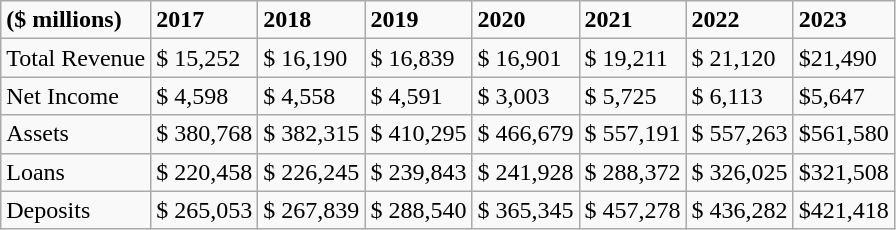<table class="wikitable">
<tr>
<td><strong>($ millions)</strong></td>
<td><strong>2017</strong></td>
<td><strong>2018</strong></td>
<td><strong>2019</strong></td>
<td><strong>2020</strong></td>
<td><strong>2021</strong></td>
<td><strong>2022</strong></td>
<td><strong>2023</strong></td>
</tr>
<tr>
<td>Total Revenue</td>
<td>$ 15,252</td>
<td>$ 16,190</td>
<td>$ 16,839</td>
<td>$ 16,901</td>
<td>$ 19,211</td>
<td>$ 21,120</td>
<td>$21,490</td>
</tr>
<tr>
<td>Net Income</td>
<td>$ 4,598</td>
<td>$ 4,558</td>
<td>$ 4,591</td>
<td>$ 3,003</td>
<td>$ 5,725</td>
<td>$ 6,113</td>
<td>$5,647</td>
</tr>
<tr>
<td>Assets</td>
<td>$ 380,768</td>
<td>$ 382,315</td>
<td>$ 410,295</td>
<td>$ 466,679</td>
<td>$ 557,191</td>
<td>$ 557,263</td>
<td>$561,580</td>
</tr>
<tr>
<td>Loans</td>
<td>$ 220,458</td>
<td>$ 226,245</td>
<td>$ 239,843</td>
<td>$ 241,928</td>
<td>$ 288,372</td>
<td>$ 326,025</td>
<td>$321,508</td>
</tr>
<tr>
<td>Deposits</td>
<td>$ 265,053</td>
<td>$ 267,839</td>
<td>$ 288,540</td>
<td>$ 365,345</td>
<td>$ 457,278</td>
<td>$ 436,282</td>
<td>$421,418</td>
</tr>
</table>
